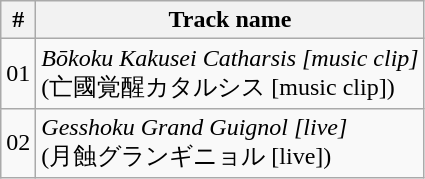<table class="wikitable">
<tr>
<th>#</th>
<th>Track name</th>
</tr>
<tr>
<td>01</td>
<td><em>Bōkoku Kakusei Catharsis [music clip]</em><br>(亡國覚醒カタルシス [music clip])</td>
</tr>
<tr>
<td>02</td>
<td><em>Gesshoku Grand Guignol [live]</em><br>(月蝕グランギニョル [live])</td>
</tr>
</table>
